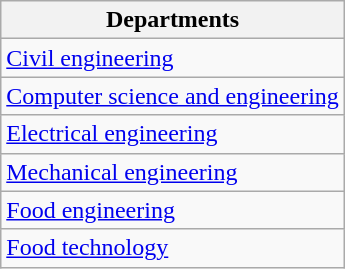<table class="wikitable sortable">
<tr>
<th>Departments</th>
</tr>
<tr>
<td><a href='#'>Civil engineering</a></td>
</tr>
<tr>
<td><a href='#'>Computer science and engineering</a></td>
</tr>
<tr>
<td><a href='#'>Electrical engineering</a></td>
</tr>
<tr>
<td><a href='#'>Mechanical engineering</a></td>
</tr>
<tr>
<td><a href='#'>Food engineering</a></td>
</tr>
<tr>
<td><a href='#'>Food technology</a></td>
</tr>
</table>
